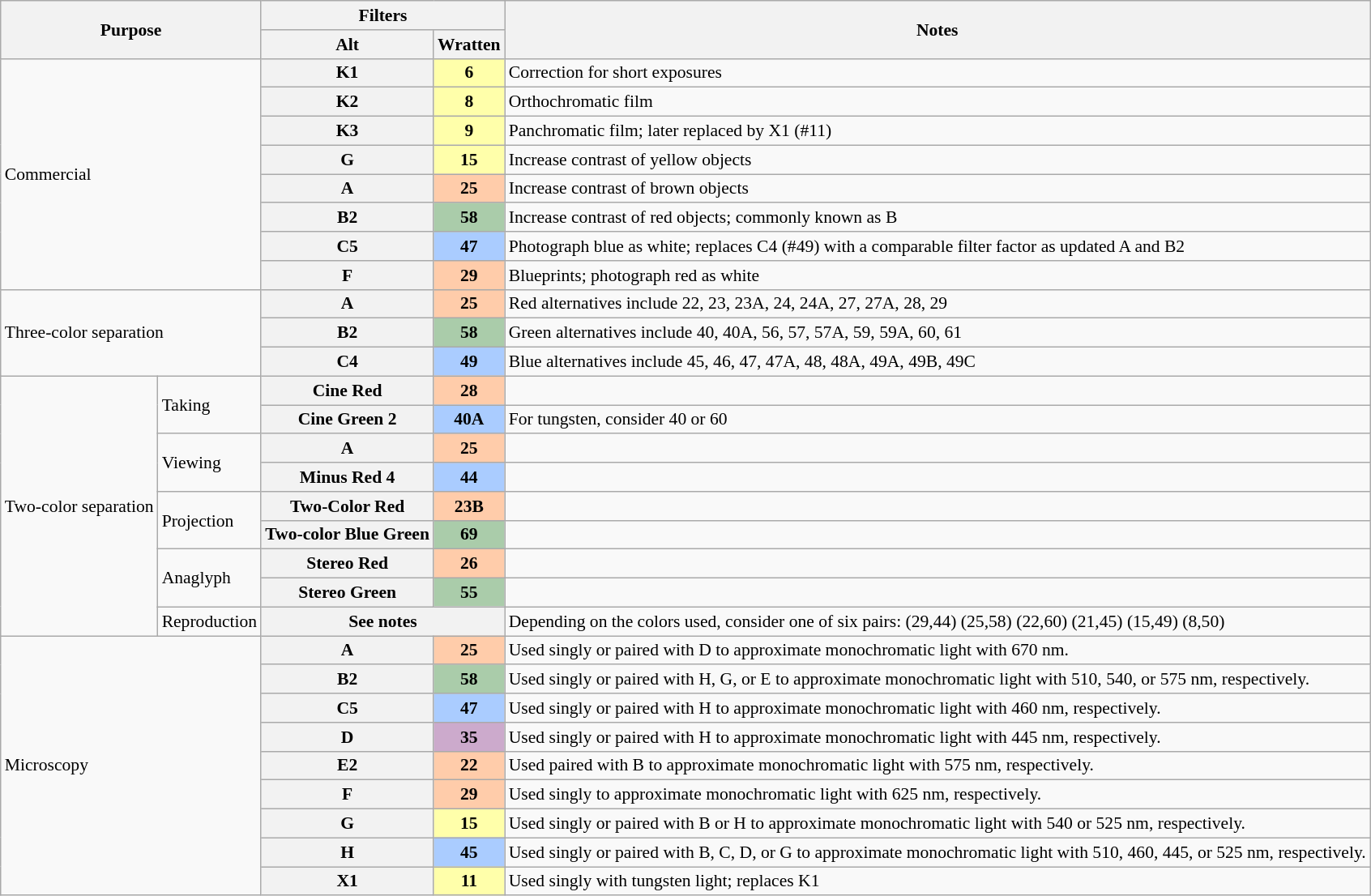<table class="wikitable" style="font-size:90%;">
<tr>
<th colspan=2 rowspan=2>Purpose</th>
<th colspan=2>Filters</th>
<th rowspan=2>Notes</th>
</tr>
<tr>
<th>Alt</th>
<th>Wratten</th>
</tr>
<tr>
<td colspan=2 rowspan=8>Commercial</td>
<th>K1</th>
<th style="background:#ffa;">6</th>
<td>Correction for short exposures</td>
</tr>
<tr>
<th>K2</th>
<th style="background:#ffa;">8</th>
<td>Orthochromatic film</td>
</tr>
<tr>
<th>K3</th>
<th style="background:#ffa;">9</th>
<td>Panchromatic film; later replaced by X1 (#11)</td>
</tr>
<tr>
<th>G</th>
<th style="background:#ffa;">15</th>
<td>Increase contrast of yellow objects</td>
</tr>
<tr>
<th>A</th>
<th style="background:#fca;">25</th>
<td>Increase contrast of brown objects</td>
</tr>
<tr>
<th>B2</th>
<th style="background:#aca;">58</th>
<td>Increase contrast of red objects; commonly known as B</td>
</tr>
<tr>
<th>C5</th>
<th style="background:#acf;">47</th>
<td>Photograph blue as white; replaces C4 (#49) with a comparable filter factor as updated A and B2</td>
</tr>
<tr>
<th>F</th>
<th style="background:#fca;">29</th>
<td>Blueprints; photograph red as white</td>
</tr>
<tr>
<td colspan=2 rowspan=3>Three-color separation</td>
<th>A</th>
<th style="background:#fca;">25</th>
<td>Red alternatives include 22, 23, 23A, 24, 24A, 27, 27A, 28, 29</td>
</tr>
<tr>
<th>B2</th>
<th style="background:#aca;">58</th>
<td>Green alternatives include 40, 40A, 56, 57, 57A, 59, 59A, 60, 61</td>
</tr>
<tr>
<th>C4</th>
<th style="background:#acf;">49</th>
<td>Blue alternatives include 45, 46, 47, 47A, 48, 48A, 49A, 49B, 49C</td>
</tr>
<tr>
<td rowspan=9>Two-color separation</td>
<td rowspan=2>Taking</td>
<th>Cine Red</th>
<th style="background:#fca;">28</th>
<td></td>
</tr>
<tr>
<th>Cine Green 2</th>
<th style="background:#acf;">40A</th>
<td>For tungsten, consider 40 or 60</td>
</tr>
<tr>
<td rowspan=2>Viewing</td>
<th>A</th>
<th style="background:#fca;">25</th>
<td></td>
</tr>
<tr>
<th>Minus Red 4</th>
<th style="background:#acf;">44</th>
<td></td>
</tr>
<tr>
<td rowspan=2>Projection</td>
<th>Two-Color Red</th>
<th style="background:#fca;">23B</th>
<td></td>
</tr>
<tr>
<th>Two-color Blue Green</th>
<th style="background:#aca;">69</th>
<td></td>
</tr>
<tr>
<td rowspan=2>Anaglyph</td>
<th>Stereo Red</th>
<th style="background:#fca;">26</th>
<td></td>
</tr>
<tr>
<th>Stereo Green</th>
<th style="background:#aca;">55</th>
<td></td>
</tr>
<tr>
<td>Reproduction</td>
<th colspan=2>See notes</th>
<td>Depending on the colors used, consider one of six pairs: (29,44) (25,58) (22,60) (21,45) (15,49) (8,50)</td>
</tr>
<tr>
<td colspan=2 rowspan=9>Microscopy</td>
<th>A</th>
<th style="background:#fca;">25</th>
<td>Used singly or paired with D to approximate monochromatic light with 670 nm.</td>
</tr>
<tr>
<th>B2</th>
<th style="background:#aca;">58</th>
<td>Used singly or paired with H, G, or E to approximate monochromatic light with 510, 540, or 575 nm, respectively.</td>
</tr>
<tr>
<th>C5</th>
<th style="background:#acf;">47</th>
<td>Used singly or paired with H to approximate monochromatic light with 460 nm, respectively.</td>
</tr>
<tr>
<th>D</th>
<th style="background:#cac;">35</th>
<td>Used singly or paired with H to approximate monochromatic light with 445 nm, respectively.</td>
</tr>
<tr>
<th>E2</th>
<th style="background:#fca;">22</th>
<td>Used paired with B to approximate monochromatic light with 575 nm, respectively.</td>
</tr>
<tr>
<th>F</th>
<th style="background:#fca;">29</th>
<td>Used singly to approximate monochromatic light with 625 nm, respectively.</td>
</tr>
<tr>
<th>G</th>
<th style="background:#ffa;">15</th>
<td>Used singly or paired with B or H to approximate monochromatic light with 540 or 525 nm, respectively.</td>
</tr>
<tr>
<th>H</th>
<th style="background:#acf;">45</th>
<td>Used singly or paired with B, C, D, or G to approximate monochromatic light with 510, 460, 445, or 525 nm, respectively.</td>
</tr>
<tr>
<th>X1</th>
<th style="background:#ffa;">11</th>
<td>Used singly with tungsten light; replaces K1</td>
</tr>
</table>
